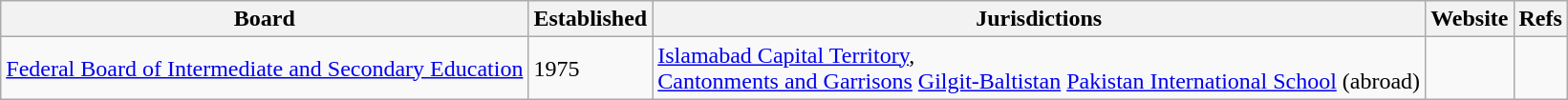<table class="wikitable">
<tr>
<th>Board</th>
<th>Established</th>
<th>Jurisdictions</th>
<th>Website</th>
<th>Refs</th>
</tr>
<tr>
<td><a href='#'>Federal Board of Intermediate and Secondary Education</a></td>
<td>1975</td>
<td><a href='#'>Islamabad Capital Territory</a>,<br><a href='#'>Cantonments and Garrisons</a>
<a href='#'>Gilgit-Baltistan</a>
<a href='#'>Pakistan International School</a> (abroad)</td>
<td></td>
<td></td>
</tr>
</table>
